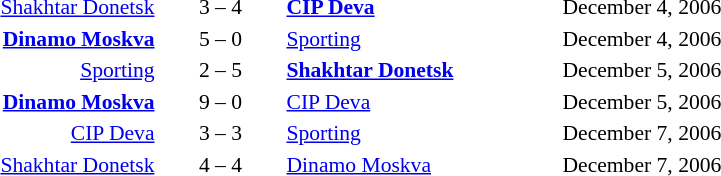<table style="text-align:center; font-size:90%">
<tr>
<th width=180></th>
<th width=80></th>
<th width=180></th>
<th width=200></th>
</tr>
<tr>
<td align=right><a href='#'>Shakhtar Donetsk</a> </td>
<td align=center>3 – 4</td>
<td align=left> <strong><a href='#'>CIP Deva</a></strong></td>
<td align=left>December 4, 2006</td>
</tr>
<tr>
<td align=right><strong><a href='#'>Dinamo Moskva</a></strong> </td>
<td align=center>5 – 0</td>
<td align=left> <a href='#'>Sporting</a></td>
<td align=left>December 4, 2006</td>
</tr>
<tr>
<td align=right><a href='#'>Sporting</a> </td>
<td align=center>2 – 5</td>
<td align=left> <strong><a href='#'>Shakhtar Donetsk</a></strong></td>
<td align=left>December 5, 2006</td>
</tr>
<tr>
<td align=right><strong><a href='#'>Dinamo Moskva</a></strong> </td>
<td align=center>9 – 0</td>
<td align=left> <a href='#'>CIP Deva</a></td>
<td align=left>December 5, 2006</td>
</tr>
<tr>
<td align=right><a href='#'>CIP Deva</a> </td>
<td align=center>3 – 3</td>
<td align=left> <a href='#'>Sporting</a></td>
<td align=left>December 7, 2006</td>
</tr>
<tr>
<td align=right><a href='#'>Shakhtar Donetsk</a> </td>
<td align=center>4 – 4</td>
<td align=left> <a href='#'>Dinamo Moskva</a></td>
<td align=left>December 7, 2006</td>
</tr>
</table>
